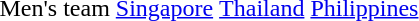<table>
<tr>
<td>Men's team</td>
<td> <a href='#'>Singapore</a></td>
<td> <a href='#'>Thailand</a></td>
<td> <a href='#'>Philippines</a></td>
</tr>
</table>
